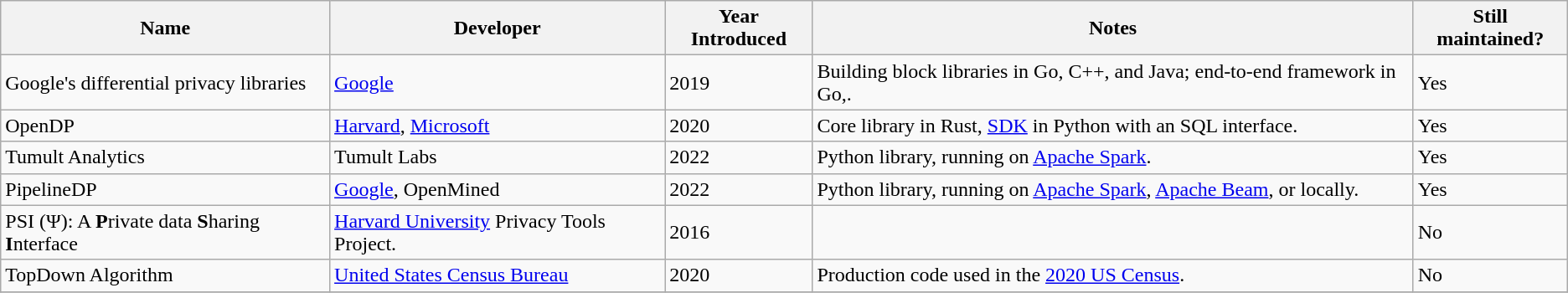<table class="sortable wikitable" style="text-align: left">
<tr>
<th>Name</th>
<th>Developer</th>
<th>Year Introduced</th>
<th>Notes</th>
<th>Still maintained?</th>
</tr>
<tr>
<td>Google's differential privacy libraries</td>
<td><a href='#'>Google</a></td>
<td>2019</td>
<td>Building block libraries in Go, C++, and Java; end-to-end framework in Go,.</td>
<td>Yes</td>
</tr>
<tr>
<td>OpenDP</td>
<td><a href='#'>Harvard</a>, <a href='#'>Microsoft</a></td>
<td>2020</td>
<td>Core library in Rust, <a href='#'>SDK</a> in Python with an SQL interface.</td>
<td>Yes</td>
</tr>
<tr>
<td>Tumult Analytics</td>
<td>Tumult Labs</td>
<td>2022</td>
<td>Python library, running on <a href='#'>Apache Spark</a>.</td>
<td>Yes</td>
</tr>
<tr>
<td>PipelineDP</td>
<td><a href='#'>Google</a>, OpenMined</td>
<td>2022</td>
<td>Python library, running on <a href='#'>Apache Spark</a>, <a href='#'>Apache Beam</a>, or locally.</td>
<td>Yes</td>
</tr>
<tr>
<td>PSI (Ψ): A <strong>P</strong>rivate data <strong>S</strong>haring <strong>I</strong>nterface</td>
<td><a href='#'>Harvard University</a> Privacy Tools Project.</td>
<td>2016</td>
<td></td>
<td>No</td>
</tr>
<tr>
<td>TopDown Algorithm</td>
<td><a href='#'>United States Census Bureau</a></td>
<td>2020</td>
<td>Production code used in the <a href='#'>2020 US Census</a>.</td>
<td>No</td>
</tr>
<tr>
</tr>
</table>
